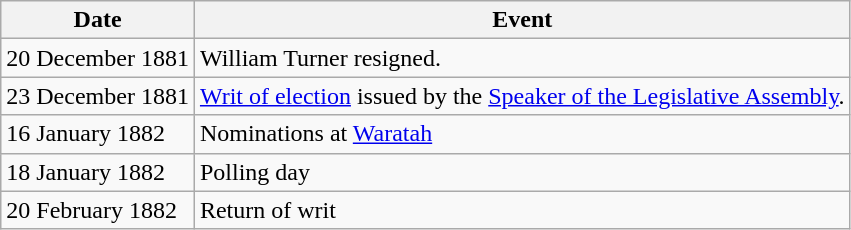<table class="wikitable">
<tr>
<th>Date</th>
<th>Event</th>
</tr>
<tr>
<td>20 December 1881</td>
<td>William Turner resigned.</td>
</tr>
<tr>
<td>23 December 1881</td>
<td><a href='#'>Writ of election</a> issued by the <a href='#'>Speaker of the Legislative Assembly</a>.</td>
</tr>
<tr>
<td>16 January 1882</td>
<td>Nominations at <a href='#'>Waratah</a></td>
</tr>
<tr>
<td>18 January 1882</td>
<td>Polling day</td>
</tr>
<tr>
<td>20 February 1882</td>
<td>Return of writ</td>
</tr>
</table>
